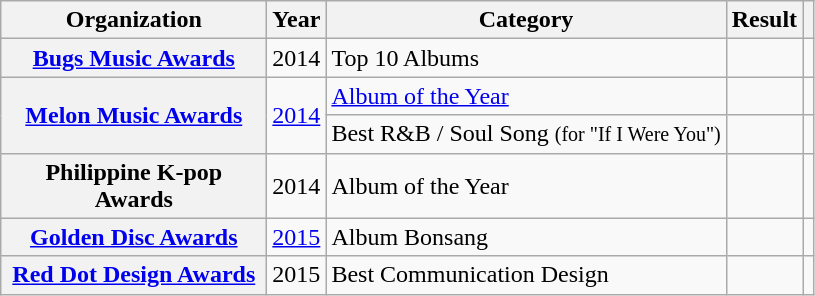<table class="wikitable plainrowheaders sortable">
<tr>
<th width="170">Organization</th>
<th>Year</th>
<th>Category</th>
<th>Result</th>
<th class="unsortable"></th>
</tr>
<tr>
<th scope="row"><a href='#'>Bugs Music Awards</a></th>
<td style="text-align:center">2014</td>
<td>Top 10 Albums</td>
<td></td>
<td style="text-align:center"></td>
</tr>
<tr>
<th rowspan="2" scope="row"><a href='#'>Melon Music Awards</a></th>
<td style="text-align:center" rowspan="2"><a href='#'>2014</a></td>
<td><a href='#'>Album of the Year</a></td>
<td></td>
<td align="center"></td>
</tr>
<tr>
<td>Best R&B / Soul Song <small>(for "If I Were You")</small></td>
<td></td>
<td></td>
</tr>
<tr>
<th scope="row">Philippine K-pop Awards</th>
<td style="text-align:center">2014</td>
<td>Album of the Year</td>
<td></td>
<td style="text-align:center"></td>
</tr>
<tr>
<th scope="row"><a href='#'>Golden Disc Awards</a></th>
<td style="text-align:center"><a href='#'>2015</a></td>
<td>Album Bonsang</td>
<td></td>
<td></td>
</tr>
<tr>
<th scope="row"><a href='#'>Red Dot Design Awards</a></th>
<td style="text-align:center">2015</td>
<td>Best Communication Design</td>
<td></td>
<td style="text-align:center"></td>
</tr>
</table>
